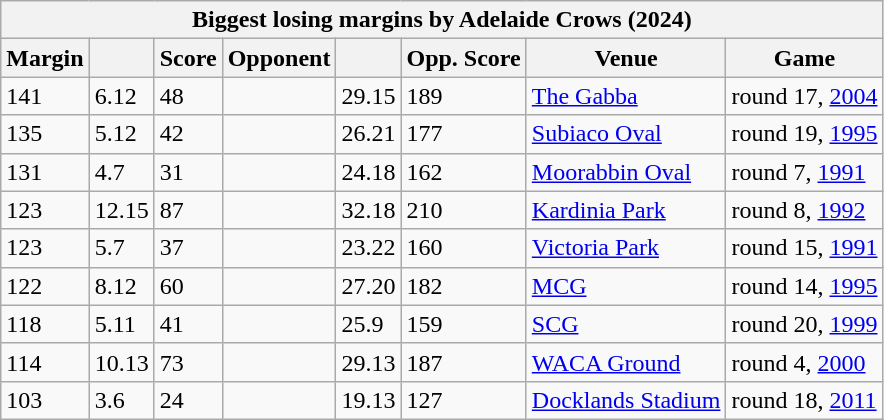<table class="wikitable sortable">
<tr>
<th colspan="8">Biggest losing margins by Adelaide Crows (2024)</th>
</tr>
<tr>
<th>Margin</th>
<th></th>
<th>Score</th>
<th>Opponent</th>
<th></th>
<th>Opp. Score</th>
<th>Venue</th>
<th>Game</th>
</tr>
<tr>
<td>141</td>
<td>6.12</td>
<td>48</td>
<td></td>
<td>29.15</td>
<td>189</td>
<td><a href='#'>The Gabba</a></td>
<td>round 17, <a href='#'>2004</a></td>
</tr>
<tr>
<td>135</td>
<td>5.12</td>
<td>42</td>
<td></td>
<td>26.21</td>
<td>177</td>
<td><a href='#'>Subiaco Oval</a></td>
<td>round 19, <a href='#'>1995</a></td>
</tr>
<tr>
<td>131</td>
<td>4.7</td>
<td>31</td>
<td></td>
<td>24.18</td>
<td>162</td>
<td><a href='#'>Moorabbin Oval</a></td>
<td>round 7, <a href='#'>1991</a></td>
</tr>
<tr>
<td>123</td>
<td>12.15</td>
<td>87</td>
<td></td>
<td>32.18</td>
<td>210</td>
<td><a href='#'>Kardinia Park</a></td>
<td>round 8, <a href='#'>1992</a></td>
</tr>
<tr>
<td>123</td>
<td>5.7</td>
<td>37</td>
<td></td>
<td>23.22</td>
<td>160</td>
<td><a href='#'>Victoria Park</a></td>
<td>round 15, <a href='#'>1991</a></td>
</tr>
<tr>
<td>122</td>
<td>8.12</td>
<td>60</td>
<td></td>
<td>27.20</td>
<td>182</td>
<td><a href='#'>MCG</a></td>
<td>round 14, <a href='#'>1995</a></td>
</tr>
<tr>
<td>118</td>
<td>5.11</td>
<td>41</td>
<td></td>
<td>25.9</td>
<td>159</td>
<td><a href='#'>SCG</a></td>
<td>round 20, <a href='#'>1999</a></td>
</tr>
<tr>
<td>114</td>
<td>10.13</td>
<td>73</td>
<td></td>
<td>29.13</td>
<td>187</td>
<td><a href='#'>WACA Ground</a></td>
<td>round 4, <a href='#'>2000</a></td>
</tr>
<tr>
<td>103</td>
<td>3.6</td>
<td>24</td>
<td></td>
<td>19.13</td>
<td>127</td>
<td><a href='#'>Docklands Stadium</a></td>
<td>round 18, <a href='#'>2011</a></td>
</tr>
</table>
